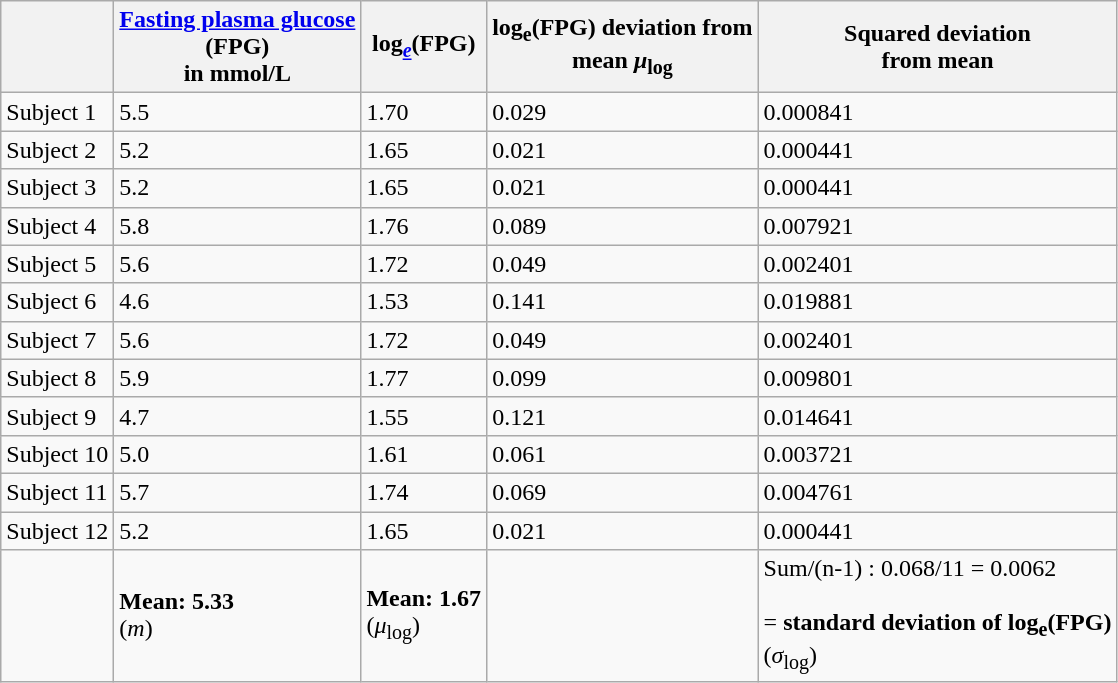<table class="wikitable">
<tr>
<th></th>
<th><a href='#'>Fasting plasma glucose</a><br> (FPG) <br>in mmol/L</th>
<th>log<sub><a href='#'><em>e</em></a></sub>(FPG)</th>
<th>log<sub>e</sub>(FPG) deviation from<br> mean <em>μ</em><sub>log</sub></th>
<th>Squared deviation<br>from mean</th>
</tr>
<tr>
<td>Subject 1</td>
<td>5.5</td>
<td>1.70</td>
<td>0.029</td>
<td>0.000841</td>
</tr>
<tr>
<td>Subject 2</td>
<td>5.2</td>
<td>1.65</td>
<td>0.021</td>
<td>0.000441</td>
</tr>
<tr>
<td>Subject 3</td>
<td>5.2</td>
<td>1.65</td>
<td>0.021</td>
<td>0.000441</td>
</tr>
<tr>
<td>Subject 4</td>
<td>5.8</td>
<td>1.76</td>
<td>0.089</td>
<td>0.007921</td>
</tr>
<tr>
<td>Subject 5</td>
<td>5.6</td>
<td>1.72</td>
<td>0.049</td>
<td>0.002401</td>
</tr>
<tr>
<td>Subject 6</td>
<td>4.6</td>
<td>1.53</td>
<td>0.141</td>
<td>0.019881</td>
</tr>
<tr>
<td>Subject 7</td>
<td>5.6</td>
<td>1.72</td>
<td>0.049</td>
<td>0.002401</td>
</tr>
<tr>
<td>Subject 8</td>
<td>5.9</td>
<td>1.77</td>
<td>0.099</td>
<td>0.009801</td>
</tr>
<tr>
<td>Subject 9</td>
<td>4.7</td>
<td>1.55</td>
<td>0.121</td>
<td>0.014641</td>
</tr>
<tr>
<td>Subject 10</td>
<td>5.0</td>
<td>1.61</td>
<td>0.061</td>
<td>0.003721</td>
</tr>
<tr>
<td>Subject 11</td>
<td>5.7</td>
<td>1.74</td>
<td>0.069</td>
<td>0.004761</td>
</tr>
<tr>
<td>Subject 12</td>
<td>5.2</td>
<td>1.65</td>
<td>0.021</td>
<td>0.000441</td>
</tr>
<tr>
<td></td>
<td><strong>Mean: 5.33</strong> <br> (<em>m</em>)</td>
<td><strong>Mean: 1.67</strong><br> (<em>μ</em><sub>log</sub>)</td>
<td></td>
<td>Sum/(n-1) : 0.068/11 = 0.0062 <br><br>= <strong>standard deviation of log<sub>e</sub>(FPG)</strong><br> (<em>σ</em><sub>log</sub>)</td>
</tr>
</table>
